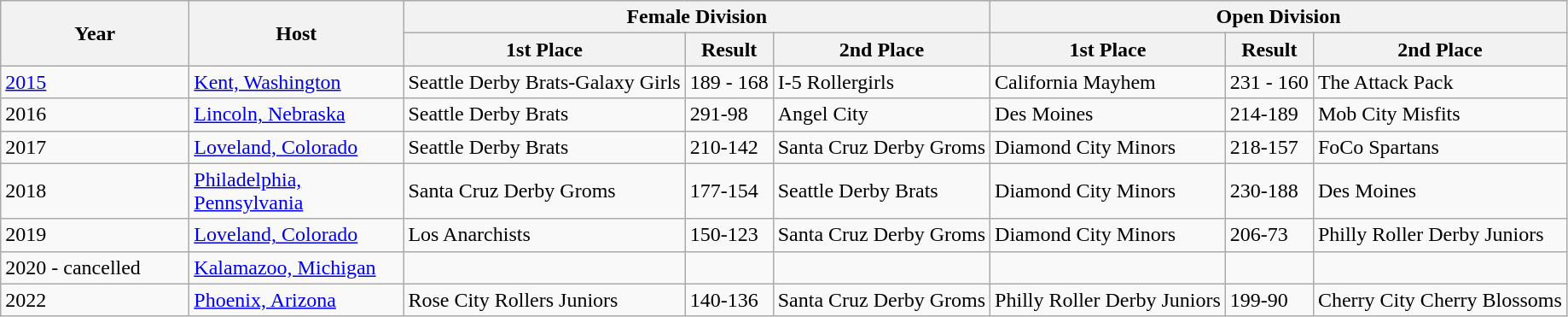<table class="wikitable">
<tr align=left style="background:#dfdfdf;">
<th width=140 rowspan=2>Year</th>
<th width=160 rowspan=2>Host</th>
<th width=200 colspan=3>Female Division</th>
<th width=200 colspan=3>Open Division</th>
</tr>
<tr>
<th>1st Place</th>
<th>Result</th>
<th>2nd Place</th>
<th>1st Place</th>
<th>Result</th>
<th>2nd Place</th>
</tr>
<tr>
<td><a href='#'>2015</a></td>
<td> <a href='#'>Kent, Washington</a></td>
<td>Seattle Derby Brats-Galaxy Girls</td>
<td>189 - 168</td>
<td>I-5 Rollergirls</td>
<td>California Mayhem</td>
<td>231 - 160</td>
<td>The Attack Pack</td>
</tr>
<tr>
<td>2016</td>
<td><a href='#'>Lincoln, Nebraska</a></td>
<td>Seattle Derby Brats</td>
<td>291-98</td>
<td>Angel City</td>
<td>Des Moines</td>
<td>214-189</td>
<td>Mob City Misfits</td>
</tr>
<tr>
<td>2017</td>
<td><a href='#'>Loveland, Colorado</a></td>
<td>Seattle Derby Brats</td>
<td>210-142</td>
<td>Santa Cruz Derby Groms</td>
<td>Diamond City Minors</td>
<td>218-157</td>
<td>FoCo Spartans</td>
</tr>
<tr>
<td>2018</td>
<td><a href='#'>Philadelphia, Pennsylvania</a></td>
<td>Santa Cruz Derby Groms</td>
<td>177-154</td>
<td>Seattle Derby Brats</td>
<td>Diamond City Minors</td>
<td>230-188</td>
<td>Des Moines</td>
</tr>
<tr>
<td>2019</td>
<td><a href='#'>Loveland, Colorado</a></td>
<td>Los Anarchists</td>
<td>150-123</td>
<td>Santa Cruz Derby Groms</td>
<td>Diamond City Minors</td>
<td>206-73</td>
<td>Philly Roller Derby Juniors</td>
</tr>
<tr>
<td>2020 - cancelled</td>
<td><a href='#'>Kalamazoo, Michigan</a></td>
<td></td>
<td></td>
<td></td>
<td></td>
<td></td>
<td></td>
</tr>
<tr>
<td>2022</td>
<td><a href='#'>Phoenix, Arizona</a></td>
<td>Rose City Rollers Juniors</td>
<td>140-136</td>
<td>Santa Cruz Derby Groms</td>
<td>Philly Roller Derby Juniors</td>
<td>199-90</td>
<td>Cherry City Cherry Blossoms</td>
</tr>
</table>
